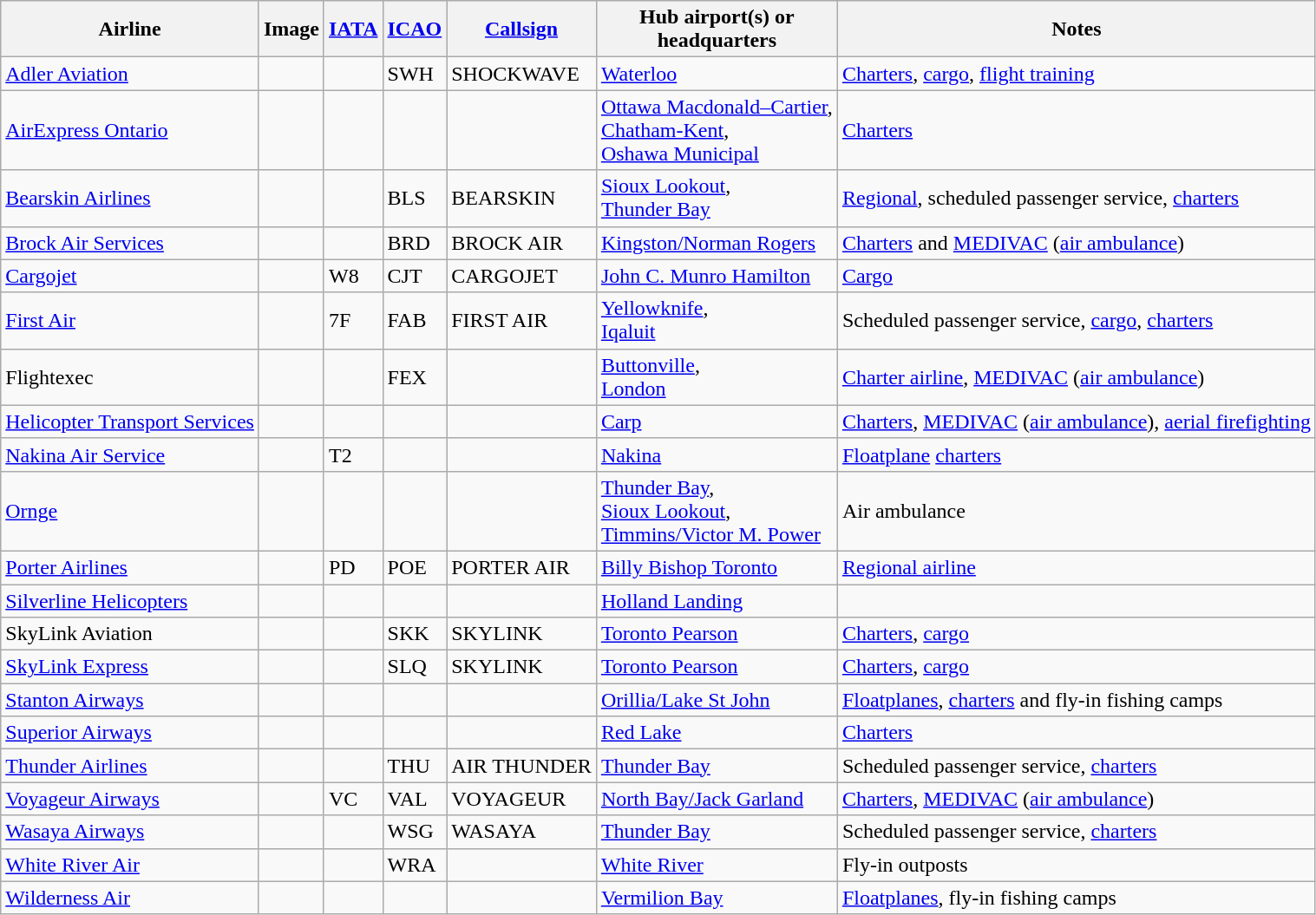<table class="wikitable sortable" style="border: 0; cellpadding: 2; cellspacing: 3;">
<tr style="vertical-align:middle;">
<th>Airline</th>
<th>Image</th>
<th><a href='#'>IATA</a></th>
<th><a href='#'>ICAO</a></th>
<th><a href='#'>Callsign</a></th>
<th>Hub airport(s) or<br>headquarters</th>
<th class="unsortable">Notes</th>
</tr>
<tr>
<td><a href='#'>Adler Aviation</a></td>
<td></td>
<td></td>
<td>SWH</td>
<td>SHOCKWAVE</td>
<td><a href='#'>Waterloo</a></td>
<td><a href='#'>Charters</a>, <a href='#'>cargo</a>, <a href='#'>flight training</a></td>
</tr>
<tr>
<td><a href='#'>AirExpress Ontario</a></td>
<td></td>
<td></td>
<td></td>
<td></td>
<td><a href='#'>Ottawa Macdonald–Cartier</a>,<br><a href='#'>Chatham-Kent</a>,<br><a href='#'>Oshawa Municipal</a></td>
<td><a href='#'>Charters</a></td>
</tr>
<tr>
<td><a href='#'>Bearskin Airlines</a></td>
<td></td>
<td></td>
<td>BLS</td>
<td>BEARSKIN</td>
<td><a href='#'>Sioux Lookout</a>,<br><a href='#'>Thunder Bay</a></td>
<td><a href='#'>Regional</a>, scheduled passenger service, <a href='#'>charters</a></td>
</tr>
<tr>
<td><a href='#'>Brock Air Services</a></td>
<td></td>
<td></td>
<td>BRD</td>
<td>BROCK AIR</td>
<td><a href='#'>Kingston/Norman Rogers</a></td>
<td><a href='#'>Charters</a> and <a href='#'>MEDIVAC</a> (<a href='#'>air ambulance</a>)</td>
</tr>
<tr>
<td><a href='#'>Cargojet</a></td>
<td></td>
<td>W8</td>
<td>CJT</td>
<td>CARGOJET</td>
<td><a href='#'>John C. Munro Hamilton</a></td>
<td><a href='#'>Cargo</a></td>
</tr>
<tr>
<td><a href='#'>First Air</a></td>
<td></td>
<td>7F</td>
<td>FAB</td>
<td>FIRST AIR</td>
<td><a href='#'>Yellowknife</a>,<br><a href='#'>Iqaluit</a></td>
<td>Scheduled passenger service, <a href='#'>cargo</a>, <a href='#'>charters</a></td>
</tr>
<tr>
<td>Flightexec</td>
<td></td>
<td></td>
<td>FEX</td>
<td></td>
<td><a href='#'>Buttonville</a>,<br><a href='#'>London</a></td>
<td><a href='#'>Charter airline</a>, <a href='#'>MEDIVAC</a> (<a href='#'>air ambulance</a>)</td>
</tr>
<tr>
<td><a href='#'>Helicopter Transport Services</a></td>
<td></td>
<td></td>
<td></td>
<td></td>
<td><a href='#'>Carp</a></td>
<td><a href='#'>Charters</a>, <a href='#'>MEDIVAC</a> (<a href='#'>air ambulance</a>), <a href='#'>aerial firefighting</a></td>
</tr>
<tr>
<td><a href='#'>Nakina Air Service</a></td>
<td></td>
<td>T2</td>
<td></td>
<td></td>
<td><a href='#'>Nakina</a></td>
<td><a href='#'>Floatplane</a> <a href='#'>charters</a></td>
</tr>
<tr>
<td><a href='#'>Ornge</a></td>
<td></td>
<td></td>
<td></td>
<td></td>
<td><a href='#'>Thunder Bay</a>,<br><a href='#'>Sioux Lookout</a>,<br><a href='#'>Timmins/Victor M. Power</a></td>
<td>Air ambulance</td>
</tr>
<tr>
<td><a href='#'>Porter Airlines</a></td>
<td></td>
<td>PD</td>
<td>POE</td>
<td>PORTER AIR</td>
<td><a href='#'>Billy Bishop Toronto</a></td>
<td><a href='#'>Regional airline</a></td>
</tr>
<tr>
<td><a href='#'>Silverline Helicopters</a></td>
<td></td>
<td></td>
<td></td>
<td></td>
<td><a href='#'>Holland Landing</a></td>
<td></td>
</tr>
<tr>
<td>SkyLink Aviation</td>
<td></td>
<td></td>
<td>SKK</td>
<td>SKYLINK</td>
<td><a href='#'>Toronto Pearson</a></td>
<td><a href='#'>Charters</a>, <a href='#'>cargo</a></td>
</tr>
<tr>
<td><a href='#'>SkyLink Express</a></td>
<td></td>
<td></td>
<td>SLQ</td>
<td>SKYLINK</td>
<td><a href='#'>Toronto Pearson</a></td>
<td><a href='#'>Charters</a>, <a href='#'>cargo</a></td>
</tr>
<tr>
<td><a href='#'>Stanton Airways</a></td>
<td></td>
<td></td>
<td></td>
<td></td>
<td><a href='#'>Orillia/Lake St John</a></td>
<td><a href='#'>Floatplanes</a>, <a href='#'>charters</a> and fly-in fishing camps</td>
</tr>
<tr>
<td><a href='#'>Superior Airways</a></td>
<td></td>
<td></td>
<td></td>
<td></td>
<td><a href='#'>Red Lake</a></td>
<td><a href='#'>Charters</a></td>
</tr>
<tr>
<td><a href='#'>Thunder Airlines</a></td>
<td></td>
<td></td>
<td>THU</td>
<td>AIR THUNDER</td>
<td><a href='#'>Thunder Bay</a></td>
<td>Scheduled passenger service, <a href='#'>charters</a></td>
</tr>
<tr>
<td><a href='#'>Voyageur Airways</a></td>
<td></td>
<td>VC</td>
<td>VAL</td>
<td>VOYAGEUR</td>
<td><a href='#'>North Bay/Jack Garland</a></td>
<td><a href='#'>Charters</a>, <a href='#'>MEDIVAC</a> (<a href='#'>air ambulance</a>)</td>
</tr>
<tr>
<td><a href='#'>Wasaya Airways</a></td>
<td></td>
<td></td>
<td>WSG</td>
<td>WASAYA</td>
<td><a href='#'>Thunder Bay</a></td>
<td>Scheduled passenger service, <a href='#'>charters</a></td>
</tr>
<tr>
<td><a href='#'>White River Air</a></td>
<td></td>
<td></td>
<td>WRA</td>
<td></td>
<td><a href='#'>White River</a></td>
<td>Fly-in outposts</td>
</tr>
<tr>
<td><a href='#'>Wilderness Air</a></td>
<td></td>
<td></td>
<td></td>
<td></td>
<td><a href='#'>Vermilion Bay</a></td>
<td><a href='#'>Floatplanes</a>, fly-in fishing camps</td>
</tr>
</table>
